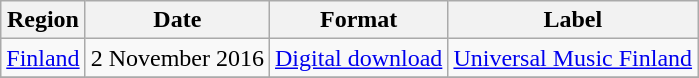<table class=wikitable>
<tr>
<th>Region</th>
<th>Date</th>
<th>Format</th>
<th>Label</th>
</tr>
<tr>
<td><a href='#'>Finland</a></td>
<td>2 November 2016</td>
<td><a href='#'>Digital download</a></td>
<td><a href='#'>Universal Music Finland</a></td>
</tr>
<tr>
</tr>
</table>
